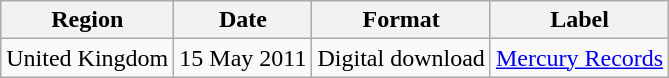<table class="wikitable" border="1">
<tr>
<th>Region</th>
<th>Date</th>
<th>Format</th>
<th>Label</th>
</tr>
<tr>
<td>United Kingdom</td>
<td>15 May 2011</td>
<td>Digital download</td>
<td><a href='#'>Mercury Records</a></td>
</tr>
</table>
